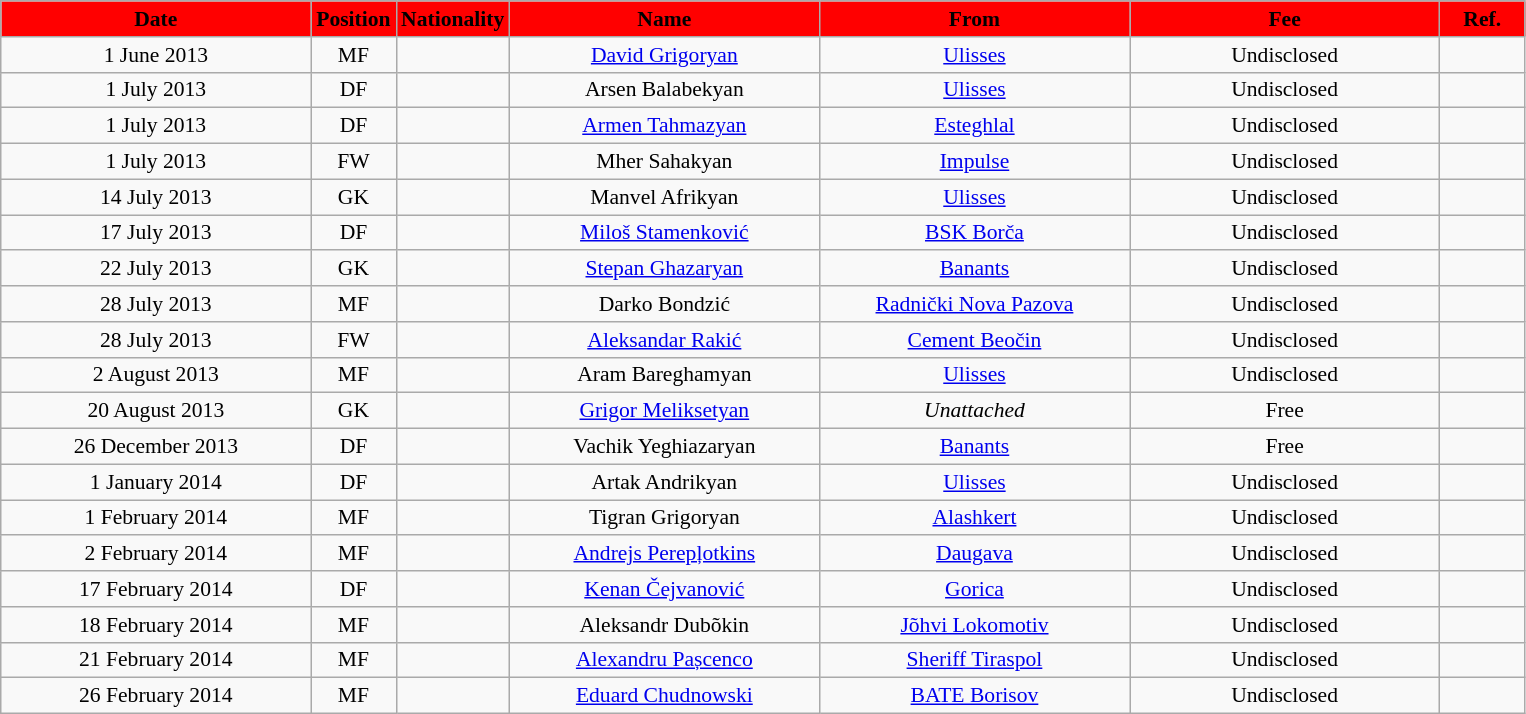<table class="wikitable"  style="text-align:center; font-size:90%; ">
<tr>
<th style="background:#FF0000; color:#000000; width:200px;">Date</th>
<th style="background:#FF0000; color:#000000; width:50px;">Position</th>
<th style="background:#FF0000; color:#000000; width:50px;">Nationality</th>
<th style="background:#FF0000; color:#000000; width:200px;">Name</th>
<th style="background:#FF0000; color:#000000; width:200px;">From</th>
<th style="background:#FF0000; color:#000000; width:200px;">Fee</th>
<th style="background:#FF0000; color:#000000; width:50px;">Ref.</th>
</tr>
<tr>
<td>1 June 2013</td>
<td>MF</td>
<td></td>
<td><a href='#'>David Grigoryan</a></td>
<td><a href='#'>Ulisses</a></td>
<td>Undisclosed</td>
<td></td>
</tr>
<tr>
<td>1 July 2013</td>
<td>DF</td>
<td></td>
<td>Arsen Balabekyan</td>
<td><a href='#'>Ulisses</a></td>
<td>Undisclosed</td>
<td></td>
</tr>
<tr>
<td>1 July 2013</td>
<td>DF</td>
<td></td>
<td><a href='#'>Armen Tahmazyan</a></td>
<td><a href='#'>Esteghlal</a></td>
<td>Undisclosed</td>
<td></td>
</tr>
<tr>
<td>1 July 2013</td>
<td>FW</td>
<td></td>
<td>Mher Sahakyan</td>
<td><a href='#'>Impulse</a></td>
<td>Undisclosed</td>
<td></td>
</tr>
<tr>
<td>14 July 2013</td>
<td>GK</td>
<td></td>
<td>Manvel Afrikyan</td>
<td><a href='#'>Ulisses</a></td>
<td>Undisclosed</td>
<td></td>
</tr>
<tr>
<td>17 July 2013</td>
<td>DF</td>
<td></td>
<td><a href='#'>Miloš Stamenković</a></td>
<td><a href='#'>BSK Borča</a></td>
<td>Undisclosed</td>
<td></td>
</tr>
<tr>
<td>22 July 2013</td>
<td>GK</td>
<td></td>
<td><a href='#'>Stepan Ghazaryan</a></td>
<td><a href='#'>Banants</a></td>
<td>Undisclosed</td>
<td></td>
</tr>
<tr>
<td>28 July 2013</td>
<td>MF</td>
<td></td>
<td>Darko Bondzić</td>
<td><a href='#'>Radnički Nova Pazova</a></td>
<td>Undisclosed</td>
<td></td>
</tr>
<tr>
<td>28 July 2013</td>
<td>FW</td>
<td></td>
<td><a href='#'>Aleksandar Rakić</a></td>
<td><a href='#'>Cement Beočin</a></td>
<td>Undisclosed</td>
<td></td>
</tr>
<tr>
<td>2 August 2013</td>
<td>MF</td>
<td></td>
<td>Aram Bareghamyan</td>
<td><a href='#'>Ulisses</a></td>
<td>Undisclosed</td>
<td></td>
</tr>
<tr>
<td>20 August 2013</td>
<td>GK</td>
<td></td>
<td><a href='#'>Grigor Meliksetyan</a></td>
<td><em>Unattached</em></td>
<td>Free</td>
<td></td>
</tr>
<tr>
<td>26 December 2013</td>
<td>DF</td>
<td></td>
<td>Vachik Yeghiazaryan</td>
<td><a href='#'>Banants</a></td>
<td>Free</td>
<td></td>
</tr>
<tr>
<td>1 January 2014</td>
<td>DF</td>
<td></td>
<td>Artak Andrikyan</td>
<td><a href='#'>Ulisses</a></td>
<td>Undisclosed</td>
<td></td>
</tr>
<tr>
<td>1 February 2014</td>
<td>MF</td>
<td></td>
<td>Tigran Grigoryan</td>
<td><a href='#'>Alashkert</a></td>
<td>Undisclosed</td>
<td></td>
</tr>
<tr>
<td>2 February 2014</td>
<td>MF</td>
<td></td>
<td><a href='#'>Andrejs Perepļotkins</a></td>
<td><a href='#'>Daugava</a></td>
<td>Undisclosed</td>
<td></td>
</tr>
<tr>
<td>17 February 2014</td>
<td>DF</td>
<td></td>
<td><a href='#'>Kenan Čejvanović</a></td>
<td><a href='#'>Gorica</a></td>
<td>Undisclosed</td>
<td></td>
</tr>
<tr>
<td>18 February 2014</td>
<td>MF</td>
<td></td>
<td>Aleksandr Dubõkin</td>
<td><a href='#'>Jõhvi Lokomotiv</a></td>
<td>Undisclosed</td>
<td></td>
</tr>
<tr>
<td>21 February 2014</td>
<td>MF</td>
<td></td>
<td><a href='#'>Alexandru Pașcenco</a></td>
<td><a href='#'>Sheriff Tiraspol</a></td>
<td>Undisclosed</td>
<td></td>
</tr>
<tr>
<td>26 February 2014</td>
<td>MF</td>
<td></td>
<td><a href='#'>Eduard Chudnowski</a></td>
<td><a href='#'>BATE Borisov</a></td>
<td>Undisclosed</td>
<td></td>
</tr>
</table>
